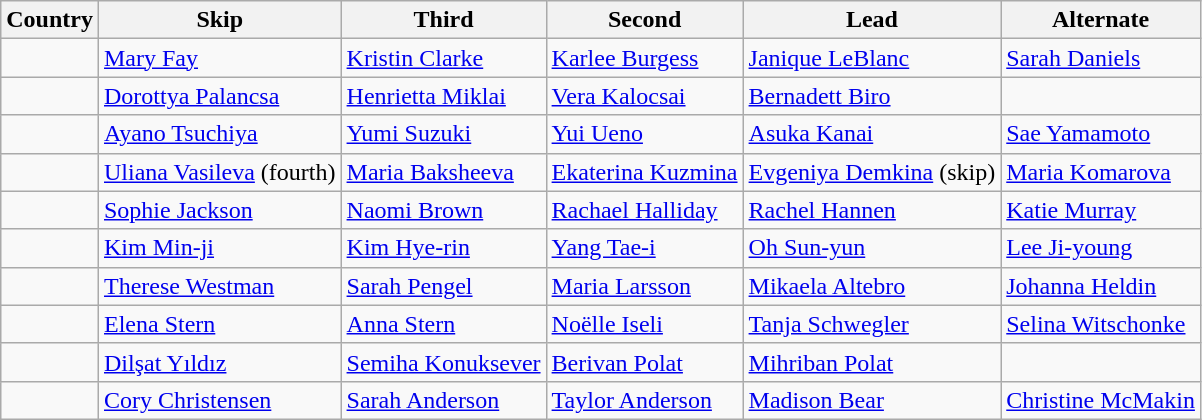<table class=wikitable>
<tr>
<th>Country</th>
<th>Skip</th>
<th>Third</th>
<th>Second</th>
<th>Lead</th>
<th>Alternate</th>
</tr>
<tr>
<td></td>
<td><a href='#'>Mary Fay</a></td>
<td><a href='#'>Kristin Clarke</a></td>
<td><a href='#'>Karlee Burgess</a></td>
<td><a href='#'>Janique LeBlanc</a></td>
<td><a href='#'>Sarah Daniels</a></td>
</tr>
<tr>
<td></td>
<td><a href='#'>Dorottya Palancsa</a></td>
<td><a href='#'>Henrietta Miklai</a></td>
<td><a href='#'>Vera Kalocsai</a></td>
<td><a href='#'>Bernadett Biro</a></td>
<td></td>
</tr>
<tr>
<td></td>
<td><a href='#'>Ayano Tsuchiya</a></td>
<td><a href='#'>Yumi Suzuki</a></td>
<td><a href='#'>Yui Ueno</a></td>
<td><a href='#'>Asuka Kanai</a></td>
<td><a href='#'>Sae Yamamoto</a></td>
</tr>
<tr>
<td></td>
<td><a href='#'>Uliana Vasileva</a> (fourth)</td>
<td><a href='#'>Maria Baksheeva</a></td>
<td><a href='#'>Ekaterina Kuzmina</a></td>
<td><a href='#'>Evgeniya Demkina</a> (skip)</td>
<td><a href='#'>Maria Komarova</a></td>
</tr>
<tr>
<td></td>
<td><a href='#'>Sophie Jackson</a></td>
<td><a href='#'>Naomi Brown</a></td>
<td><a href='#'>Rachael Halliday</a></td>
<td><a href='#'>Rachel Hannen</a></td>
<td><a href='#'>Katie Murray</a></td>
</tr>
<tr>
<td></td>
<td><a href='#'>Kim Min-ji</a></td>
<td><a href='#'>Kim Hye-rin</a></td>
<td><a href='#'>Yang Tae-i</a></td>
<td><a href='#'>Oh Sun-yun</a></td>
<td><a href='#'>Lee Ji-young</a></td>
</tr>
<tr>
<td></td>
<td><a href='#'>Therese Westman</a></td>
<td><a href='#'>Sarah Pengel</a></td>
<td><a href='#'>Maria Larsson</a></td>
<td><a href='#'>Mikaela Altebro</a></td>
<td><a href='#'>Johanna Heldin</a></td>
</tr>
<tr>
<td></td>
<td><a href='#'>Elena Stern</a></td>
<td><a href='#'>Anna Stern</a></td>
<td><a href='#'>Noëlle Iseli</a></td>
<td><a href='#'>Tanja Schwegler</a></td>
<td><a href='#'>Selina Witschonke</a></td>
</tr>
<tr>
<td></td>
<td><a href='#'>Dilşat Yıldız</a></td>
<td><a href='#'>Semiha Konuksever</a></td>
<td><a href='#'>Berivan Polat</a></td>
<td><a href='#'>Mihriban Polat</a></td>
<td></td>
</tr>
<tr>
<td></td>
<td><a href='#'>Cory Christensen</a></td>
<td><a href='#'>Sarah Anderson</a></td>
<td><a href='#'>Taylor Anderson</a></td>
<td><a href='#'>Madison Bear</a></td>
<td><a href='#'>Christine McMakin</a></td>
</tr>
</table>
